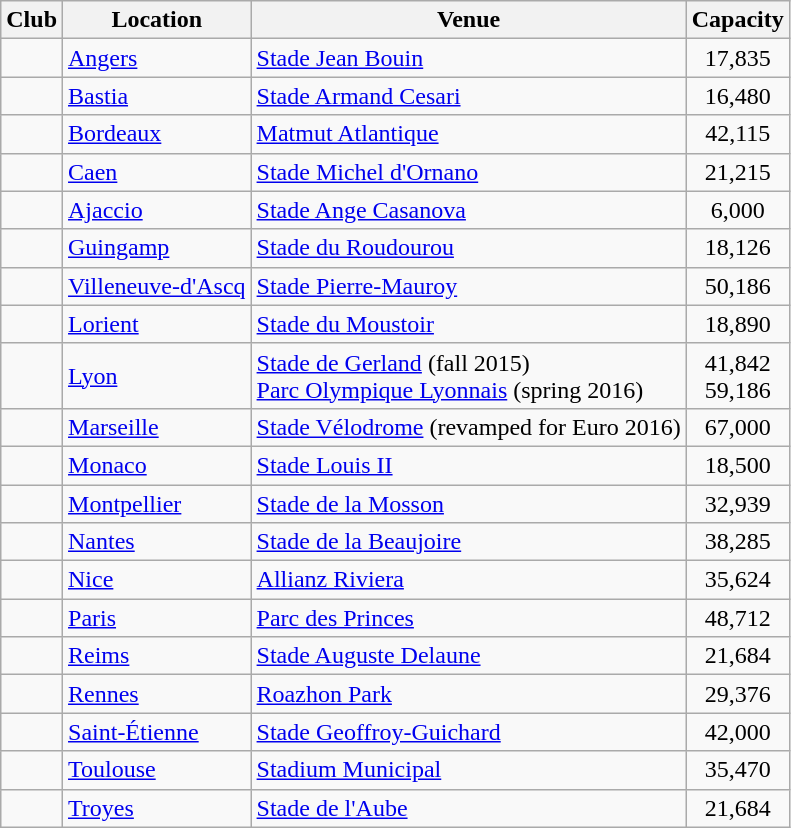<table class="wikitable sortable">
<tr>
<th>Club</th>
<th>Location</th>
<th>Venue</th>
<th>Capacity</th>
</tr>
<tr>
<td></td>
<td><a href='#'>Angers</a></td>
<td><a href='#'>Stade Jean Bouin</a></td>
<td align="center">17,835</td>
</tr>
<tr>
<td></td>
<td><a href='#'>Bastia</a></td>
<td><a href='#'>Stade Armand Cesari</a></td>
<td align="center">16,480</td>
</tr>
<tr>
<td></td>
<td><a href='#'>Bordeaux</a></td>
<td><a href='#'>Matmut Atlantique</a></td>
<td align="center">42,115</td>
</tr>
<tr>
<td></td>
<td><a href='#'>Caen</a></td>
<td><a href='#'>Stade Michel d'Ornano</a></td>
<td align="center">21,215</td>
</tr>
<tr>
<td></td>
<td><a href='#'>Ajaccio</a></td>
<td><a href='#'>Stade Ange Casanova</a></td>
<td align="center">6,000</td>
</tr>
<tr>
<td></td>
<td><a href='#'>Guingamp</a></td>
<td><a href='#'>Stade du Roudourou</a></td>
<td align="center">18,126</td>
</tr>
<tr>
<td></td>
<td><a href='#'>Villeneuve-d'Ascq</a></td>
<td><a href='#'>Stade Pierre-Mauroy</a></td>
<td align="center">50,186</td>
</tr>
<tr>
<td></td>
<td><a href='#'>Lorient</a></td>
<td><a href='#'>Stade du Moustoir</a></td>
<td align="center">18,890</td>
</tr>
<tr>
<td></td>
<td><a href='#'>Lyon</a></td>
<td><a href='#'>Stade de Gerland</a> (fall 2015)<br><a href='#'>Parc Olympique Lyonnais</a> (spring 2016)</td>
<td align="center">41,842<br>59,186</td>
</tr>
<tr>
<td></td>
<td><a href='#'>Marseille</a></td>
<td><a href='#'>Stade Vélodrome</a> (revamped for Euro 2016)</td>
<td align="center">67,000</td>
</tr>
<tr>
<td></td>
<td><a href='#'>Monaco</a></td>
<td><a href='#'>Stade Louis II</a></td>
<td align="center">18,500</td>
</tr>
<tr>
<td></td>
<td><a href='#'>Montpellier</a></td>
<td><a href='#'>Stade de la Mosson</a></td>
<td align="center">32,939</td>
</tr>
<tr>
<td></td>
<td><a href='#'>Nantes</a></td>
<td><a href='#'>Stade de la Beaujoire</a></td>
<td align="center">38,285</td>
</tr>
<tr>
<td></td>
<td><a href='#'>Nice</a></td>
<td><a href='#'>Allianz Riviera</a></td>
<td align="center">35,624</td>
</tr>
<tr>
<td></td>
<td><a href='#'>Paris</a></td>
<td><a href='#'>Parc des Princes</a></td>
<td align="center">48,712</td>
</tr>
<tr>
<td></td>
<td><a href='#'>Reims</a></td>
<td><a href='#'>Stade Auguste Delaune</a></td>
<td align="center">21,684</td>
</tr>
<tr>
<td></td>
<td><a href='#'>Rennes</a></td>
<td><a href='#'>Roazhon Park</a></td>
<td align="center">29,376</td>
</tr>
<tr>
<td></td>
<td><a href='#'>Saint-Étienne</a></td>
<td><a href='#'>Stade Geoffroy-Guichard</a></td>
<td align="center">42,000</td>
</tr>
<tr>
<td></td>
<td><a href='#'>Toulouse</a></td>
<td><a href='#'>Stadium Municipal</a></td>
<td align="center">35,470</td>
</tr>
<tr>
<td></td>
<td><a href='#'>Troyes</a></td>
<td><a href='#'>Stade de l'Aube</a></td>
<td align="center">21,684</td>
</tr>
</table>
